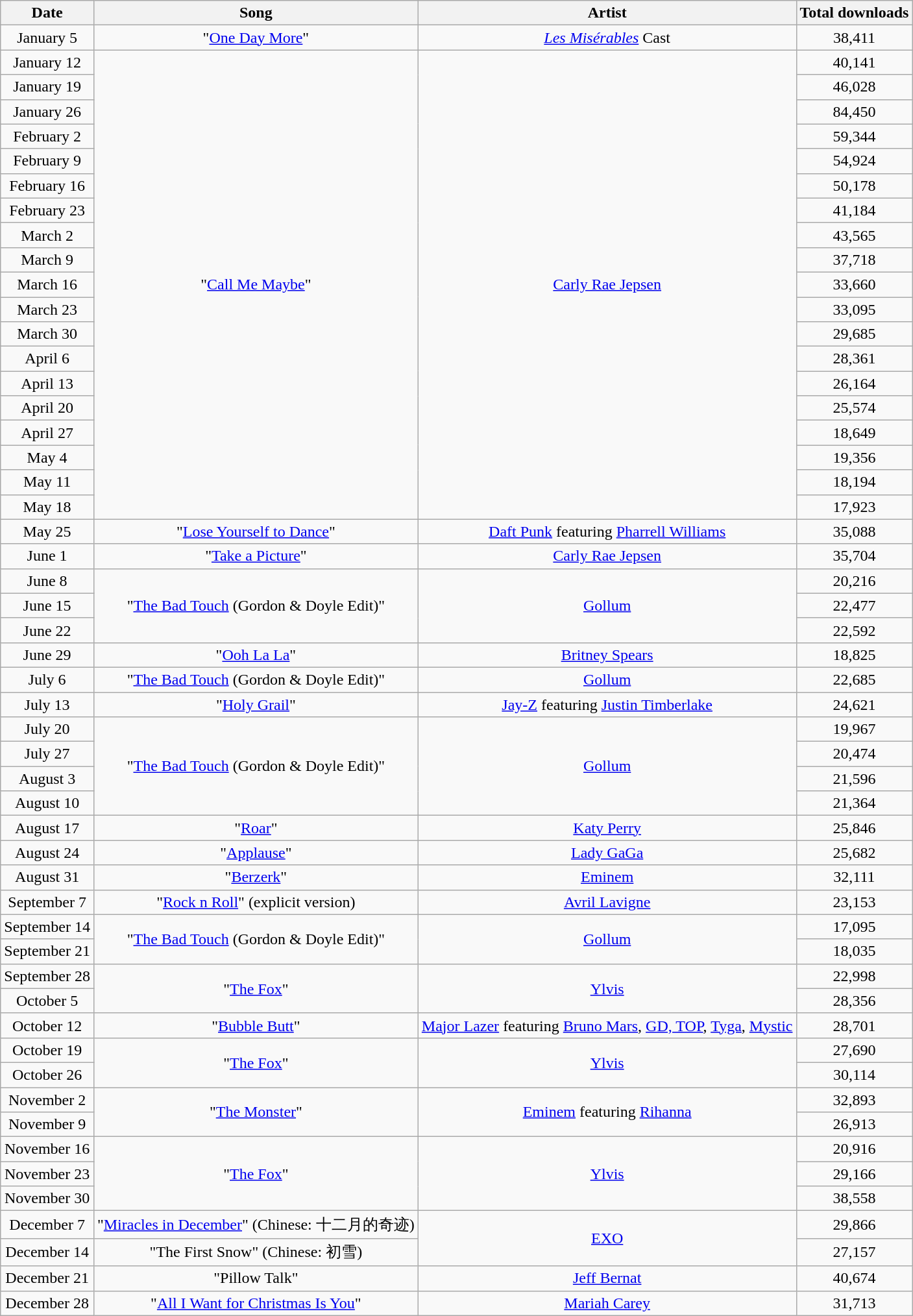<table class="wikitable">
<tr>
<th>Date</th>
<th>Song</th>
<th>Artist</th>
<th>Total downloads</th>
</tr>
<tr>
<td align="center">January 5</td>
<td align="center">"<a href='#'>One Day More</a>"</td>
<td align="center"><em><a href='#'>Les Misérables</a></em> Cast</td>
<td align="center">38,411</td>
</tr>
<tr>
<td align="center">January 12</td>
<td align="center" rowspan="19">"<a href='#'>Call Me Maybe</a>"</td>
<td align="center" rowspan="19"><a href='#'>Carly Rae Jepsen</a></td>
<td align="center">40,141</td>
</tr>
<tr>
<td align="center">January 19</td>
<td align="center">46,028</td>
</tr>
<tr>
<td align="center">January 26</td>
<td align="center">84,450</td>
</tr>
<tr>
<td align="center">February 2</td>
<td align="center">59,344</td>
</tr>
<tr>
<td align="center">February 9</td>
<td align="center">54,924</td>
</tr>
<tr>
<td align="center">February 16</td>
<td align="center">50,178</td>
</tr>
<tr>
<td align="center">February 23</td>
<td align="center">41,184</td>
</tr>
<tr>
<td align="center">March 2</td>
<td align="center">43,565</td>
</tr>
<tr>
<td align="center">March 9</td>
<td align="center">37,718</td>
</tr>
<tr>
<td align="center">March 16</td>
<td align="center">33,660</td>
</tr>
<tr>
<td align="center">March 23</td>
<td align="center">33,095</td>
</tr>
<tr>
<td align="center">March 30</td>
<td align="center">29,685</td>
</tr>
<tr>
<td align="center">April 6</td>
<td align="center">28,361</td>
</tr>
<tr>
<td align="center">April 13</td>
<td align="center">26,164</td>
</tr>
<tr>
<td align="center">April 20</td>
<td align="center">25,574</td>
</tr>
<tr>
<td align="center">April 27</td>
<td align="center">18,649</td>
</tr>
<tr>
<td align="center">May 4</td>
<td align="center">19,356</td>
</tr>
<tr>
<td align="center">May 11</td>
<td align="center">18,194</td>
</tr>
<tr>
<td align="center">May 18</td>
<td align="center">17,923</td>
</tr>
<tr>
<td align="center">May 25</td>
<td align="center">"<a href='#'>Lose Yourself to Dance</a>"</td>
<td align="center"><a href='#'>Daft Punk</a> featuring <a href='#'>Pharrell Williams</a></td>
<td align="center">35,088</td>
</tr>
<tr>
<td align="center">June 1</td>
<td align="center">"<a href='#'>Take a Picture</a>"</td>
<td align="center"><a href='#'>Carly Rae Jepsen</a></td>
<td align="center">35,704</td>
</tr>
<tr>
<td align="center">June 8</td>
<td align="center" rowspan="3">"<a href='#'>The Bad Touch</a> (Gordon & Doyle Edit)"</td>
<td align="center" rowspan="3"><a href='#'>Gollum</a></td>
<td align="center">20,216</td>
</tr>
<tr>
<td align="center">June 15</td>
<td align="center">22,477</td>
</tr>
<tr>
<td align="center">June 22</td>
<td align="center">22,592</td>
</tr>
<tr>
<td align="center">June 29</td>
<td align="center">"<a href='#'>Ooh La La</a>"</td>
<td align="center"><a href='#'>Britney Spears</a></td>
<td align="center">18,825</td>
</tr>
<tr>
<td align="center">July 6</td>
<td align="center">"<a href='#'>The Bad Touch</a> (Gordon & Doyle Edit)"</td>
<td align="center"><a href='#'>Gollum</a></td>
<td align="center">22,685</td>
</tr>
<tr>
<td align="center">July 13</td>
<td align="center">"<a href='#'>Holy Grail</a>"</td>
<td align="center"><a href='#'>Jay-Z</a> featuring <a href='#'>Justin Timberlake</a></td>
<td align="center">24,621</td>
</tr>
<tr>
<td align="center">July 20</td>
<td align="center" rowspan="4">"<a href='#'>The Bad Touch</a> (Gordon & Doyle Edit)"</td>
<td align="center" rowspan="4"><a href='#'>Gollum</a></td>
<td align="center">19,967</td>
</tr>
<tr>
<td align="center">July 27</td>
<td align="center">20,474</td>
</tr>
<tr>
<td align="center">August 3</td>
<td align="center">21,596</td>
</tr>
<tr>
<td align="center">August 10</td>
<td align="center">21,364</td>
</tr>
<tr>
<td align="center">August 17</td>
<td align="center">"<a href='#'>Roar</a>"</td>
<td align="center"><a href='#'>Katy Perry</a></td>
<td align="center">25,846</td>
</tr>
<tr>
<td align="center">August 24</td>
<td align="center">"<a href='#'>Applause</a>"</td>
<td align="center"><a href='#'>Lady GaGa</a></td>
<td align="center">25,682</td>
</tr>
<tr>
<td align="center">August 31</td>
<td align="center">"<a href='#'>Berzerk</a>"</td>
<td align="center"><a href='#'>Eminem</a></td>
<td align="center">32,111</td>
</tr>
<tr>
<td align="center">September 7</td>
<td align="center">"<a href='#'>Rock n Roll</a>" (explicit version)</td>
<td align="center"><a href='#'>Avril Lavigne</a></td>
<td align="center">23,153</td>
</tr>
<tr>
<td align="center">September 14</td>
<td align="center" rowspan="2">"<a href='#'>The Bad Touch</a> (Gordon & Doyle Edit)"</td>
<td align="center" rowspan="2"><a href='#'>Gollum</a></td>
<td align="center">17,095</td>
</tr>
<tr>
<td align="center">September 21</td>
<td align="center">18,035</td>
</tr>
<tr>
<td align="center">September 28</td>
<td align="center" rowspan="2">"<a href='#'>The Fox</a>"</td>
<td align="center" rowspan="2"><a href='#'>Ylvis</a></td>
<td align="center">22,998</td>
</tr>
<tr>
<td align="center">October 5</td>
<td align="center">28,356</td>
</tr>
<tr>
<td align="center">October 12</td>
<td align="center">"<a href='#'>Bubble Butt</a>"</td>
<td align="center"><a href='#'>Major Lazer</a> featuring <a href='#'>Bruno Mars</a>, <a href='#'>GD, TOP</a>, <a href='#'>Tyga</a>, <a href='#'>Mystic</a></td>
<td align="center">28,701</td>
</tr>
<tr>
<td align="center">October 19</td>
<td align="center" rowspan="2">"<a href='#'>The Fox</a>"</td>
<td align="center" rowspan="2"><a href='#'>Ylvis</a></td>
<td align="center">27,690</td>
</tr>
<tr>
<td align="center">October 26</td>
<td align="center">30,114</td>
</tr>
<tr>
<td align="center">November 2</td>
<td align="center" rowspan="2">"<a href='#'>The Monster</a>"</td>
<td align="center" rowspan="2"><a href='#'>Eminem</a> featuring <a href='#'>Rihanna</a></td>
<td align="center">32,893</td>
</tr>
<tr>
<td align="center">November 9</td>
<td align="center">26,913</td>
</tr>
<tr>
<td align="center">November 16</td>
<td align="center" rowspan="3">"<a href='#'>The Fox</a>"</td>
<td align="center" rowspan="3"><a href='#'>Ylvis</a></td>
<td align="center">20,916</td>
</tr>
<tr>
<td align="center">November 23</td>
<td align="center">29,166</td>
</tr>
<tr>
<td align="center">November 30</td>
<td align="center">38,558</td>
</tr>
<tr>
<td align="center">December 7</td>
<td align="center">"<a href='#'>Miracles in December</a>" (Chinese: 十二月的奇迹)</td>
<td align="center" rowspan="2"><a href='#'>EXO</a></td>
<td align="center">29,866</td>
</tr>
<tr>
<td align="center">December 14</td>
<td align="center">"The First Snow" (Chinese: 初雪)</td>
<td align="center">27,157</td>
</tr>
<tr>
<td align="center">December 21</td>
<td align="center">"Pillow Talk"</td>
<td align="center"><a href='#'>Jeff Bernat</a></td>
<td align="center">40,674</td>
</tr>
<tr>
<td align="center">December 28</td>
<td align="center">"<a href='#'>All I Want for Christmas Is You</a>"</td>
<td align="center"><a href='#'>Mariah Carey</a></td>
<td align="center">31,713</td>
</tr>
</table>
